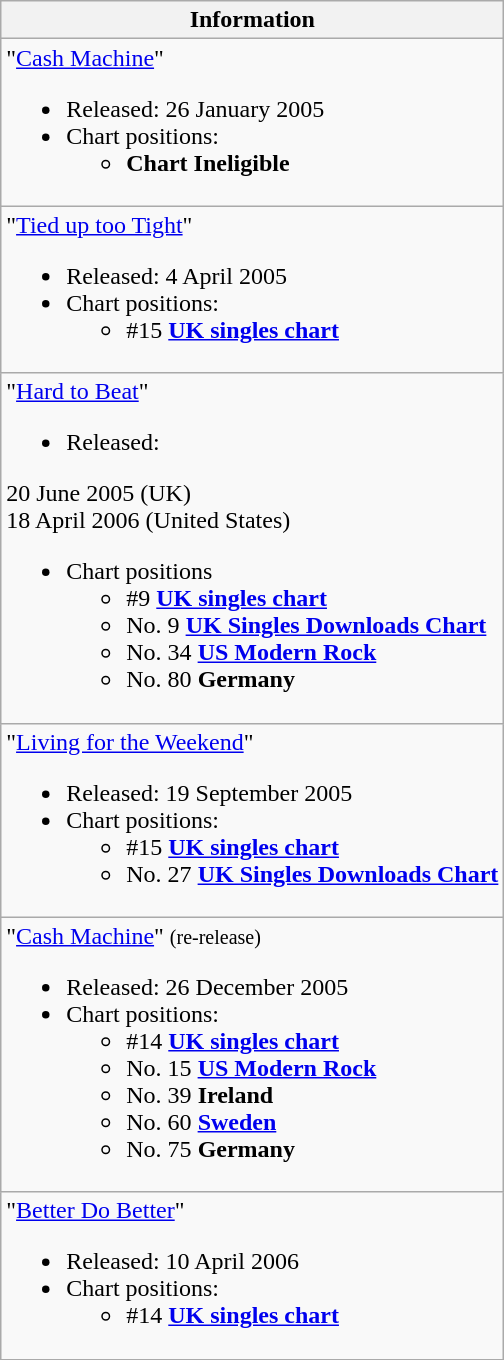<table class="wikitable">
<tr>
<th align="left">Information</th>
</tr>
<tr>
<td align="left">"<a href='#'>Cash Machine</a>"<br><ul><li>Released: 26 January 2005</li><li>Chart positions:<ul><li><strong>Chart Ineligible</strong></li></ul></li></ul></td>
</tr>
<tr>
<td align="left">"<a href='#'>Tied up too Tight</a>"<br><ul><li>Released: 4 April 2005</li><li>Chart positions:<ul><li>#15 <strong><a href='#'>UK singles chart</a></strong></li></ul></li></ul></td>
</tr>
<tr>
<td align="left">"<a href='#'>Hard to Beat</a>"<br><ul><li>Released:</li></ul>20 June 2005 (UK)<br>18 April 2006 (United States)<ul><li>Chart positions<ul><li>#9 <strong><a href='#'>UK singles chart</a></strong></li><li>No. 9 <strong><a href='#'>UK Singles Downloads Chart</a></strong></li><li>No. 34 <strong><a href='#'>US Modern Rock</a></strong></li><li>No. 80 <strong>Germany</strong></li></ul></li></ul></td>
</tr>
<tr>
<td align="left">"<a href='#'>Living for the Weekend</a>"<br><ul><li>Released: 19 September 2005</li><li>Chart positions:<ul><li>#15 <strong><a href='#'>UK singles chart</a></strong></li><li>No. 27 <strong><a href='#'>UK Singles Downloads Chart</a></strong></li></ul></li></ul></td>
</tr>
<tr>
<td align="left">"<a href='#'>Cash Machine</a>" <small>(re-release)</small><br><ul><li>Released: 26 December 2005</li><li>Chart positions:<ul><li>#14 <strong><a href='#'>UK singles chart</a></strong></li><li>No. 15 <strong><a href='#'>US Modern Rock</a></strong></li><li>No. 39 <strong>Ireland</strong></li><li>No. 60 <strong><a href='#'>Sweden</a></strong></li><li>No. 75 <strong>Germany</strong></li></ul></li></ul></td>
</tr>
<tr>
<td align="left">"<a href='#'>Better Do Better</a>"<br><ul><li>Released: 10 April 2006</li><li>Chart positions:<ul><li>#14 <strong><a href='#'>UK singles chart</a></strong></li></ul></li></ul></td>
</tr>
</table>
